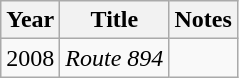<table class="wikitable">
<tr>
<th>Year</th>
<th>Title</th>
<th>Notes</th>
</tr>
<tr>
<td>2008</td>
<td><em>Route 894</em></td>
<td></td>
</tr>
</table>
